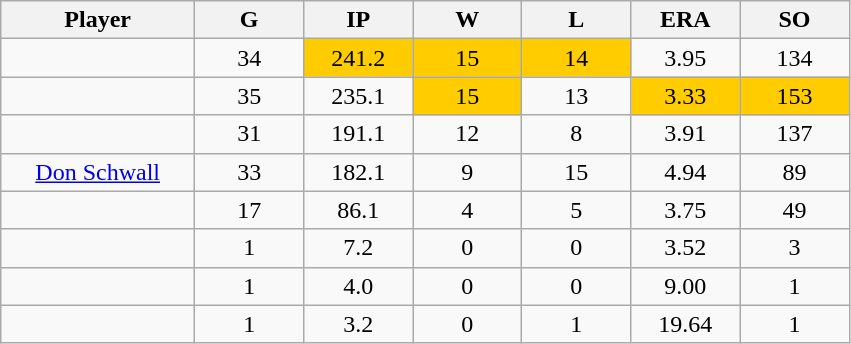<table class="wikitable sortable">
<tr>
<th bgcolor="#DDDDFF" width="16%">Player</th>
<th bgcolor="#DDDDFF" width="9%">G</th>
<th bgcolor="#DDDDFF" width="9%">IP</th>
<th bgcolor="#DDDDFF" width="9%">W</th>
<th bgcolor="#DDDDFF" width="9%">L</th>
<th bgcolor="#DDDDFF" width="9%">ERA</th>
<th bgcolor="#DDDDFF" width="9%">SO</th>
</tr>
<tr align="center">
<td></td>
<td>34</td>
<td bgcolor="FFCC00">241.2</td>
<td bgcolor="FFCC00">15</td>
<td bgcolor="FFCC00">14</td>
<td>3.95</td>
<td>134</td>
</tr>
<tr align="center">
<td></td>
<td>35</td>
<td>235.1</td>
<td bgcolor="FFCC00">15</td>
<td>13</td>
<td bgcolor="FFCC00">3.33</td>
<td bgcolor="FFCC00">153</td>
</tr>
<tr align="center">
<td></td>
<td>31</td>
<td>191.1</td>
<td>12</td>
<td>8</td>
<td>3.91</td>
<td>137</td>
</tr>
<tr align="center">
<td><a href='#'>Don Schwall</a></td>
<td>33</td>
<td>182.1</td>
<td>9</td>
<td>15</td>
<td>4.94</td>
<td>89</td>
</tr>
<tr align=center>
<td></td>
<td>17</td>
<td>86.1</td>
<td>4</td>
<td>5</td>
<td>3.75</td>
<td>49</td>
</tr>
<tr align="center">
<td></td>
<td>1</td>
<td>7.2</td>
<td>0</td>
<td>0</td>
<td>3.52</td>
<td>3</td>
</tr>
<tr align=center>
<td></td>
<td>1</td>
<td>4.0</td>
<td>0</td>
<td>0</td>
<td>9.00</td>
<td>1</td>
</tr>
<tr align=center>
<td></td>
<td>1</td>
<td>3.2</td>
<td>0</td>
<td>1</td>
<td>19.64</td>
<td>1</td>
</tr>
</table>
